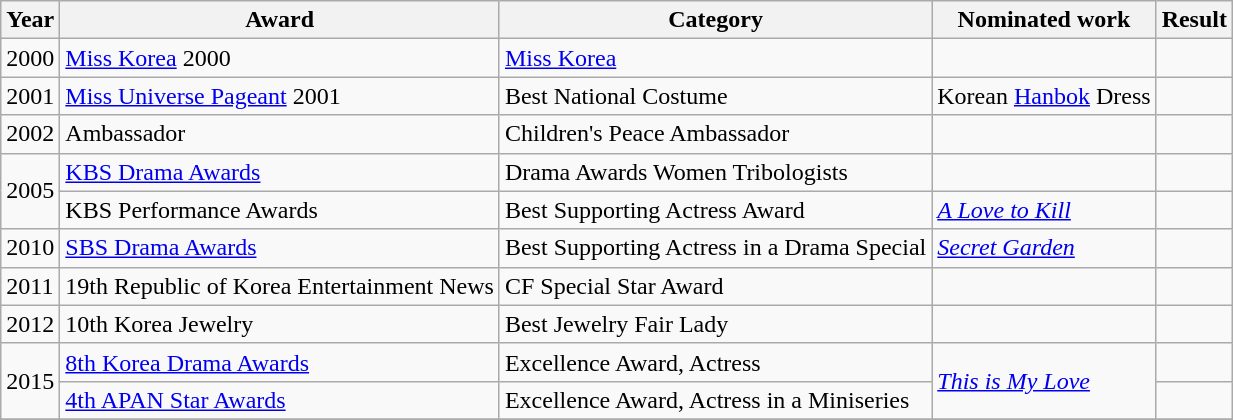<table class="wikitable sortable" border="1">
<tr>
<th>Year</th>
<th>Award</th>
<th>Category</th>
<th>Nominated work</th>
<th>Result</th>
</tr>
<tr>
<td>2000</td>
<td><a href='#'>Miss Korea</a> 2000</td>
<td><a href='#'>Miss Korea</a></td>
<td></td>
<td></td>
</tr>
<tr>
<td>2001</td>
<td><a href='#'>Miss Universe Pageant</a> 2001</td>
<td>Best National Costume</td>
<td>Korean <a href='#'>Hanbok</a> Dress</td>
<td></td>
</tr>
<tr>
<td>2002</td>
<td>Ambassador</td>
<td>Children's Peace Ambassador</td>
<td></td>
<td></td>
</tr>
<tr>
<td rowspan=2>2005</td>
<td><a href='#'>KBS Drama Awards</a></td>
<td>Drama Awards Women Tribologists</td>
<td></td>
<td></td>
</tr>
<tr>
<td>KBS Performance Awards</td>
<td>Best Supporting Actress Award</td>
<td><em><a href='#'>A Love to Kill</a></em></td>
<td></td>
</tr>
<tr>
<td>2010</td>
<td><a href='#'>SBS Drama Awards</a></td>
<td>Best Supporting Actress in a Drama Special</td>
<td><em><a href='#'>Secret Garden</a></em></td>
<td></td>
</tr>
<tr>
<td>2011</td>
<td>19th Republic of Korea Entertainment News</td>
<td>CF Special Star Award</td>
<td></td>
<td></td>
</tr>
<tr>
<td>2012</td>
<td>10th Korea Jewelry</td>
<td>Best Jewelry Fair Lady</td>
<td></td>
<td></td>
</tr>
<tr>
<td rowspan=2>2015</td>
<td><a href='#'>8th Korea Drama Awards</a></td>
<td>Excellence Award, Actress</td>
<td rowspan=2><em><a href='#'>This is My Love</a></em></td>
<td></td>
</tr>
<tr>
<td><a href='#'>4th APAN Star Awards</a></td>
<td>Excellence Award, Actress in a Miniseries</td>
<td></td>
</tr>
<tr>
</tr>
</table>
